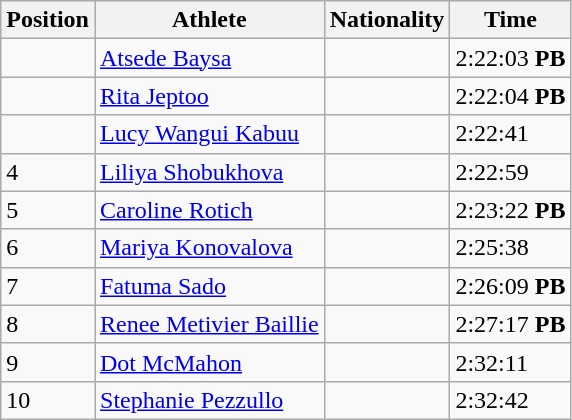<table class="wikitable sortable">
<tr>
<th>Position</th>
<th>Athlete</th>
<th>Nationality</th>
<th>Time</th>
</tr>
<tr>
<td></td>
<td><a href='#'>Atsede Baysa</a></td>
<td></td>
<td>2:22:03 <strong>PB</strong></td>
</tr>
<tr>
<td></td>
<td><a href='#'>Rita Jeptoo</a></td>
<td></td>
<td>2:22:04 <strong>PB</strong></td>
</tr>
<tr>
<td></td>
<td><a href='#'>Lucy Wangui Kabuu</a></td>
<td></td>
<td>2:22:41</td>
</tr>
<tr>
<td>4</td>
<td><a href='#'>Liliya Shobukhova</a></td>
<td></td>
<td>2:22:59</td>
</tr>
<tr>
<td>5</td>
<td><a href='#'>Caroline Rotich</a></td>
<td></td>
<td>2:23:22 <strong>PB</strong></td>
</tr>
<tr>
<td>6</td>
<td><a href='#'>Mariya Konovalova</a></td>
<td></td>
<td>2:25:38</td>
</tr>
<tr>
<td>7</td>
<td><a href='#'>Fatuma Sado</a></td>
<td></td>
<td>2:26:09 <strong>PB</strong></td>
</tr>
<tr>
<td>8</td>
<td><a href='#'>Renee Metivier Baillie</a></td>
<td></td>
<td>2:27:17 <strong>PB</strong></td>
</tr>
<tr>
<td>9</td>
<td><a href='#'>Dot McMahon</a></td>
<td></td>
<td>2:32:11</td>
</tr>
<tr>
<td>10</td>
<td><a href='#'>Stephanie Pezzullo</a></td>
<td></td>
<td>2:32:42</td>
</tr>
</table>
